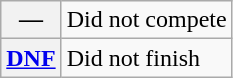<table class="wikitable">
<tr>
<th scope="row">—</th>
<td>Did not compete</td>
</tr>
<tr>
<th scope="row"><a href='#'>DNF</a></th>
<td>Did not finish</td>
</tr>
</table>
